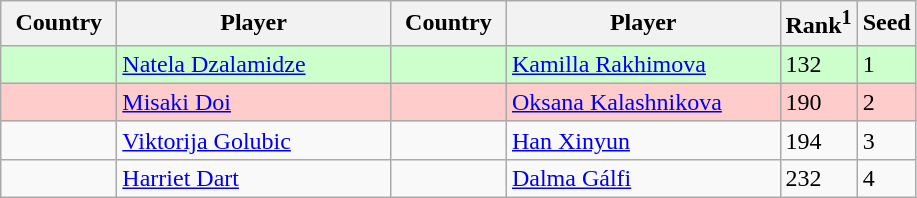<table class="sortable wikitable">
<tr>
<th width="70">Country</th>
<th width="175">Player</th>
<th width="70">Country</th>
<th width="175">Player</th>
<th>Rank<sup>1</sup></th>
<th>Seed</th>
</tr>
<tr style="background:#cfc;">
<td></td>
<td><a href='#'>Natela Dzalamidze</a></td>
<td></td>
<td><a href='#'>Kamilla Rakhimova</a></td>
<td>132</td>
<td>1</td>
</tr>
<tr style="background:#fcc;">
<td></td>
<td><a href='#'>Misaki Doi</a></td>
<td></td>
<td><a href='#'>Oksana Kalashnikova</a></td>
<td>190</td>
<td>2</td>
</tr>
<tr>
<td></td>
<td><a href='#'>Viktorija Golubic</a></td>
<td></td>
<td><a href='#'>Han Xinyun</a></td>
<td>194</td>
<td>3</td>
</tr>
<tr>
<td></td>
<td><a href='#'>Harriet Dart</a></td>
<td></td>
<td><a href='#'>Dalma Gálfi</a></td>
<td>232</td>
<td>4</td>
</tr>
</table>
